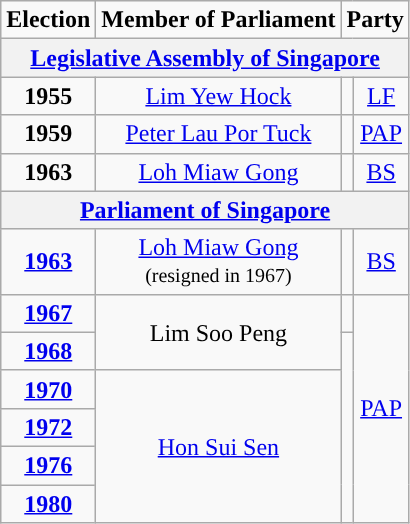<table class="wikitable" align="center" style="text-align:center">
<tr>
<td><strong>Election </strong></td>
<td><strong>Member of Parliament</strong></td>
<td colspan="2"><strong>Party</strong></td>
</tr>
<tr>
<th colspan="4"><a href='#'>Legislative Assembly of Singapore</a></th>
</tr>
<tr>
<td><strong>1955</strong></td>
<td><a href='#'>Lim Yew Hock</a></td>
<td></td>
<td><a href='#'>LF</a></td>
</tr>
<tr>
<td><strong>1959</strong></td>
<td><a href='#'>Peter Lau Por Tuck</a></td>
<td></td>
<td><a href='#'>PAP</a></td>
</tr>
<tr>
<td><strong>1963</strong></td>
<td><a href='#'>Loh Miaw Gong</a></td>
<td></td>
<td><a href='#'>BS</a></td>
</tr>
<tr>
<th colspan="4"><a href='#'>Parliament of Singapore</a></th>
</tr>
<tr>
<td><strong><a href='#'>1963</a></strong></td>
<td><a href='#'>Loh Miaw Gong</a><br><small> (resigned in 1967)</small></td>
<td></td>
<td><a href='#'>BS</a></td>
</tr>
<tr>
<td><strong><a href='#'>1967</a></strong></td>
<td rowspan="2">Lim Soo Peng</td>
<td></td>
<td rowspan="6"><a href='#'>PAP</a></td>
</tr>
<tr>
<td><strong><a href='#'>1968</a></strong></td>
</tr>
<tr>
<td><strong><a href='#'>1970</a></strong></td>
<td rowspan="4"><a href='#'>Hon Sui Sen</a></td>
</tr>
<tr>
<td><strong><a href='#'>1972</a></strong></td>
</tr>
<tr>
<td><strong><a href='#'>1976</a></strong></td>
</tr>
<tr>
<td><strong><a href='#'>1980</a></strong></td>
</tr>
</table>
